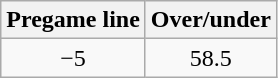<table class="wikitable" style="margin-left: auto; margin-right: auto; border: none; display: inline-table;">
<tr align="center">
<th style=>Pregame line</th>
<th style=>Over/under</th>
</tr>
<tr align="center">
<td>−5</td>
<td>58.5</td>
</tr>
</table>
